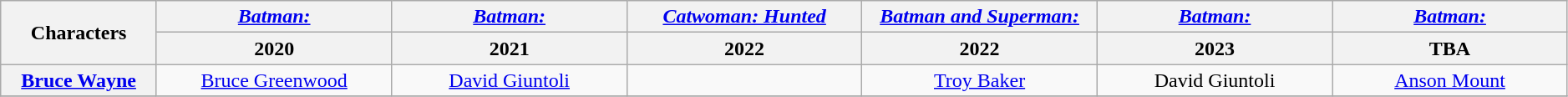<table class="wikitable" style="text-align:center; width:99%">
<tr>
<th rowspan="2" width="6.5%">Characters</th>
<th style="text-align:center; width:10%;"><a href='#'><em>Batman:<br></em></a></th>
<th style="text-align:center; width:10%;"><a href='#'><em>Batman:<br></em></a></th>
<th style="text-align:center; width:10%;"><em><a href='#'>Catwoman: Hunted</a></em></th>
<th style="text-align:center; width:10%;"><a href='#'><em>Batman and Superman:<br></em></a></th>
<th style="text-align:center; width:10%;"><a href='#'><em>Batman:<br></em></a></th>
<th style="text-align:center; width:10%;"><a href='#'><em>Batman:<br></em></a></th>
</tr>
<tr>
<th>2020</th>
<th>2021</th>
<th>2022</th>
<th>2022</th>
<th>2023</th>
<th>TBA</th>
</tr>
<tr>
<th><a href='#'>Bruce Wayne<br></a></th>
<td><a href='#'>Bruce Greenwood</a></td>
<td><a href='#'>David Giuntoli</a></td>
<td></td>
<td><a href='#'>Troy Baker</a></td>
<td>David Giuntoli<br></td>
<td><a href='#'>Anson Mount</a></td>
</tr>
<tr>
</tr>
</table>
